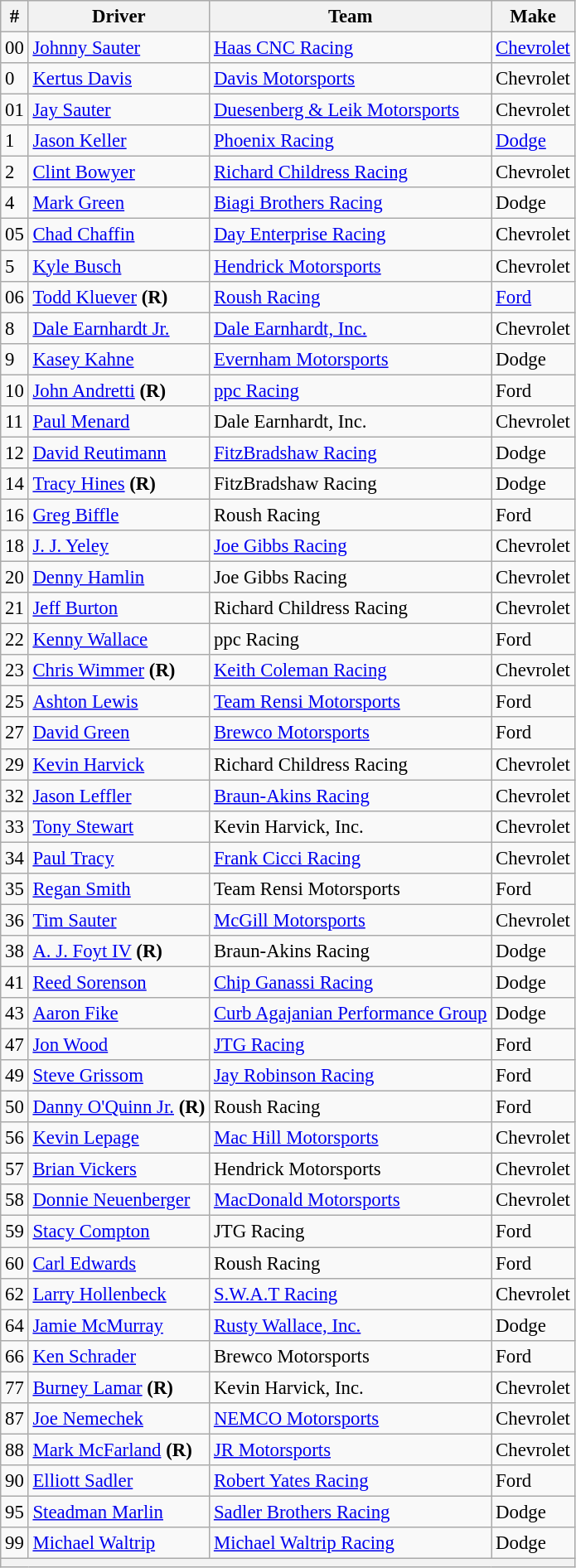<table class="wikitable" style="font-size:95%">
<tr>
<th>#</th>
<th>Driver</th>
<th>Team</th>
<th>Make</th>
</tr>
<tr>
<td>00</td>
<td><a href='#'>Johnny Sauter</a></td>
<td><a href='#'>Haas CNC Racing</a></td>
<td><a href='#'>Chevrolet</a></td>
</tr>
<tr>
<td>0</td>
<td><a href='#'>Kertus Davis</a></td>
<td><a href='#'>Davis Motorsports</a></td>
<td>Chevrolet</td>
</tr>
<tr>
<td>01</td>
<td><a href='#'>Jay Sauter</a></td>
<td><a href='#'>Duesenberg & Leik Motorsports</a></td>
<td>Chevrolet</td>
</tr>
<tr>
<td>1</td>
<td><a href='#'>Jason Keller</a></td>
<td><a href='#'>Phoenix Racing</a></td>
<td><a href='#'>Dodge</a></td>
</tr>
<tr>
<td>2</td>
<td><a href='#'>Clint Bowyer</a></td>
<td><a href='#'>Richard Childress Racing</a></td>
<td>Chevrolet</td>
</tr>
<tr>
<td>4</td>
<td><a href='#'>Mark Green</a></td>
<td><a href='#'>Biagi Brothers Racing</a></td>
<td>Dodge</td>
</tr>
<tr>
<td>05</td>
<td><a href='#'>Chad Chaffin</a></td>
<td><a href='#'>Day Enterprise Racing</a></td>
<td>Chevrolet</td>
</tr>
<tr>
<td>5</td>
<td><a href='#'>Kyle Busch</a></td>
<td><a href='#'>Hendrick Motorsports</a></td>
<td>Chevrolet</td>
</tr>
<tr>
<td>06</td>
<td><a href='#'>Todd Kluever</a> <strong>(R)</strong></td>
<td><a href='#'>Roush Racing</a></td>
<td><a href='#'>Ford</a></td>
</tr>
<tr>
<td>8</td>
<td><a href='#'>Dale Earnhardt Jr.</a></td>
<td><a href='#'>Dale Earnhardt, Inc.</a></td>
<td>Chevrolet</td>
</tr>
<tr>
<td>9</td>
<td><a href='#'>Kasey Kahne</a></td>
<td><a href='#'>Evernham Motorsports</a></td>
<td>Dodge</td>
</tr>
<tr>
<td>10</td>
<td><a href='#'>John Andretti</a> <strong>(R)</strong></td>
<td><a href='#'>ppc Racing</a></td>
<td>Ford</td>
</tr>
<tr>
<td>11</td>
<td><a href='#'>Paul Menard</a></td>
<td>Dale Earnhardt, Inc.</td>
<td>Chevrolet</td>
</tr>
<tr>
<td>12</td>
<td><a href='#'>David Reutimann</a></td>
<td><a href='#'>FitzBradshaw Racing</a></td>
<td>Dodge</td>
</tr>
<tr>
<td>14</td>
<td><a href='#'>Tracy Hines</a> <strong>(R)</strong></td>
<td>FitzBradshaw Racing</td>
<td>Dodge</td>
</tr>
<tr>
<td>16</td>
<td><a href='#'>Greg Biffle</a></td>
<td>Roush Racing</td>
<td>Ford</td>
</tr>
<tr>
<td>18</td>
<td><a href='#'>J. J. Yeley</a></td>
<td><a href='#'>Joe Gibbs Racing</a></td>
<td>Chevrolet</td>
</tr>
<tr>
<td>20</td>
<td><a href='#'>Denny Hamlin</a></td>
<td>Joe Gibbs Racing</td>
<td>Chevrolet</td>
</tr>
<tr>
<td>21</td>
<td><a href='#'>Jeff Burton</a></td>
<td>Richard Childress Racing</td>
<td>Chevrolet</td>
</tr>
<tr>
<td>22</td>
<td><a href='#'>Kenny Wallace</a></td>
<td>ppc Racing</td>
<td>Ford</td>
</tr>
<tr>
<td>23</td>
<td><a href='#'>Chris Wimmer</a> <strong>(R)</strong></td>
<td><a href='#'>Keith Coleman Racing</a></td>
<td>Chevrolet</td>
</tr>
<tr>
<td>25</td>
<td><a href='#'>Ashton Lewis</a></td>
<td><a href='#'>Team Rensi Motorsports</a></td>
<td>Ford</td>
</tr>
<tr>
<td>27</td>
<td><a href='#'>David Green</a></td>
<td><a href='#'>Brewco Motorsports</a></td>
<td>Ford</td>
</tr>
<tr>
<td>29</td>
<td><a href='#'>Kevin Harvick</a></td>
<td>Richard Childress Racing</td>
<td>Chevrolet</td>
</tr>
<tr>
<td>32</td>
<td><a href='#'>Jason Leffler</a></td>
<td><a href='#'>Braun-Akins Racing</a></td>
<td>Chevrolet</td>
</tr>
<tr>
<td>33</td>
<td><a href='#'>Tony Stewart</a></td>
<td>Kevin Harvick, Inc.</td>
<td>Chevrolet</td>
</tr>
<tr>
<td>34</td>
<td><a href='#'>Paul Tracy</a></td>
<td><a href='#'>Frank Cicci Racing</a></td>
<td>Chevrolet</td>
</tr>
<tr>
<td>35</td>
<td><a href='#'>Regan Smith</a></td>
<td>Team Rensi Motorsports</td>
<td>Ford</td>
</tr>
<tr>
<td>36</td>
<td><a href='#'>Tim Sauter</a></td>
<td><a href='#'>McGill Motorsports</a></td>
<td>Chevrolet</td>
</tr>
<tr>
<td>38</td>
<td><a href='#'>A. J. Foyt IV</a> <strong>(R)</strong></td>
<td>Braun-Akins Racing</td>
<td>Dodge</td>
</tr>
<tr>
<td>41</td>
<td><a href='#'>Reed Sorenson</a></td>
<td><a href='#'>Chip Ganassi Racing</a></td>
<td>Dodge</td>
</tr>
<tr>
<td>43</td>
<td><a href='#'>Aaron Fike</a></td>
<td><a href='#'>Curb Agajanian Performance Group</a></td>
<td>Dodge</td>
</tr>
<tr>
<td>47</td>
<td><a href='#'>Jon Wood</a></td>
<td><a href='#'>JTG Racing</a></td>
<td>Ford</td>
</tr>
<tr>
<td>49</td>
<td><a href='#'>Steve Grissom</a></td>
<td><a href='#'>Jay Robinson Racing</a></td>
<td>Ford</td>
</tr>
<tr>
<td>50</td>
<td><a href='#'>Danny O'Quinn Jr.</a> <strong>(R)</strong></td>
<td>Roush Racing</td>
<td>Ford</td>
</tr>
<tr>
<td>56</td>
<td><a href='#'>Kevin Lepage</a></td>
<td><a href='#'>Mac Hill Motorsports</a></td>
<td>Chevrolet</td>
</tr>
<tr>
<td>57</td>
<td><a href='#'>Brian Vickers</a></td>
<td>Hendrick Motorsports</td>
<td>Chevrolet</td>
</tr>
<tr>
<td>58</td>
<td><a href='#'>Donnie Neuenberger</a></td>
<td><a href='#'>MacDonald Motorsports</a></td>
<td>Chevrolet</td>
</tr>
<tr>
<td>59</td>
<td><a href='#'>Stacy Compton</a></td>
<td>JTG Racing</td>
<td>Ford</td>
</tr>
<tr>
<td>60</td>
<td><a href='#'>Carl Edwards</a></td>
<td>Roush Racing</td>
<td>Ford</td>
</tr>
<tr>
<td>62</td>
<td><a href='#'>Larry Hollenbeck</a></td>
<td><a href='#'>S.W.A.T Racing</a></td>
<td>Chevrolet</td>
</tr>
<tr>
<td>64</td>
<td><a href='#'>Jamie McMurray</a></td>
<td><a href='#'>Rusty Wallace, Inc.</a></td>
<td>Dodge</td>
</tr>
<tr>
<td>66</td>
<td><a href='#'>Ken Schrader</a></td>
<td>Brewco Motorsports</td>
<td>Ford</td>
</tr>
<tr>
<td>77</td>
<td><a href='#'>Burney Lamar</a> <strong>(R)</strong></td>
<td>Kevin Harvick, Inc.</td>
<td>Chevrolet</td>
</tr>
<tr>
<td>87</td>
<td><a href='#'>Joe Nemechek</a></td>
<td><a href='#'>NEMCO Motorsports</a></td>
<td>Chevrolet</td>
</tr>
<tr>
<td>88</td>
<td><a href='#'>Mark McFarland</a> <strong>(R)</strong></td>
<td><a href='#'>JR Motorsports</a></td>
<td>Chevrolet</td>
</tr>
<tr>
<td>90</td>
<td><a href='#'>Elliott Sadler</a></td>
<td><a href='#'>Robert Yates Racing</a></td>
<td>Ford</td>
</tr>
<tr>
<td>95</td>
<td><a href='#'>Steadman Marlin</a></td>
<td><a href='#'>Sadler Brothers Racing</a></td>
<td>Dodge</td>
</tr>
<tr>
<td>99</td>
<td><a href='#'>Michael Waltrip</a></td>
<td><a href='#'>Michael Waltrip Racing</a></td>
<td>Dodge</td>
</tr>
<tr>
<th colspan="4"></th>
</tr>
</table>
